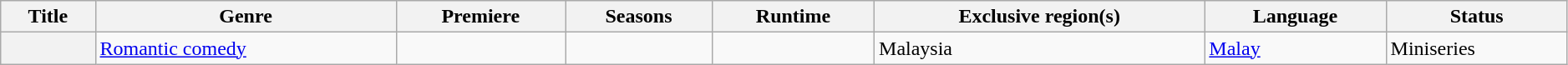<table class="wikitable plainrowheaders sortable" style="width:99%;">
<tr>
<th>Title</th>
<th>Genre</th>
<th>Premiere</th>
<th>Seasons</th>
<th>Runtime</th>
<th>Exclusive region(s)</th>
<th>Language</th>
<th>Status</th>
</tr>
<tr>
<th scope="row"><em></em></th>
<td><a href='#'>Romantic comedy</a></td>
<td></td>
<td></td>
<td></td>
<td>Malaysia</td>
<td><a href='#'>Malay</a></td>
<td>Miniseries</td>
</tr>
</table>
